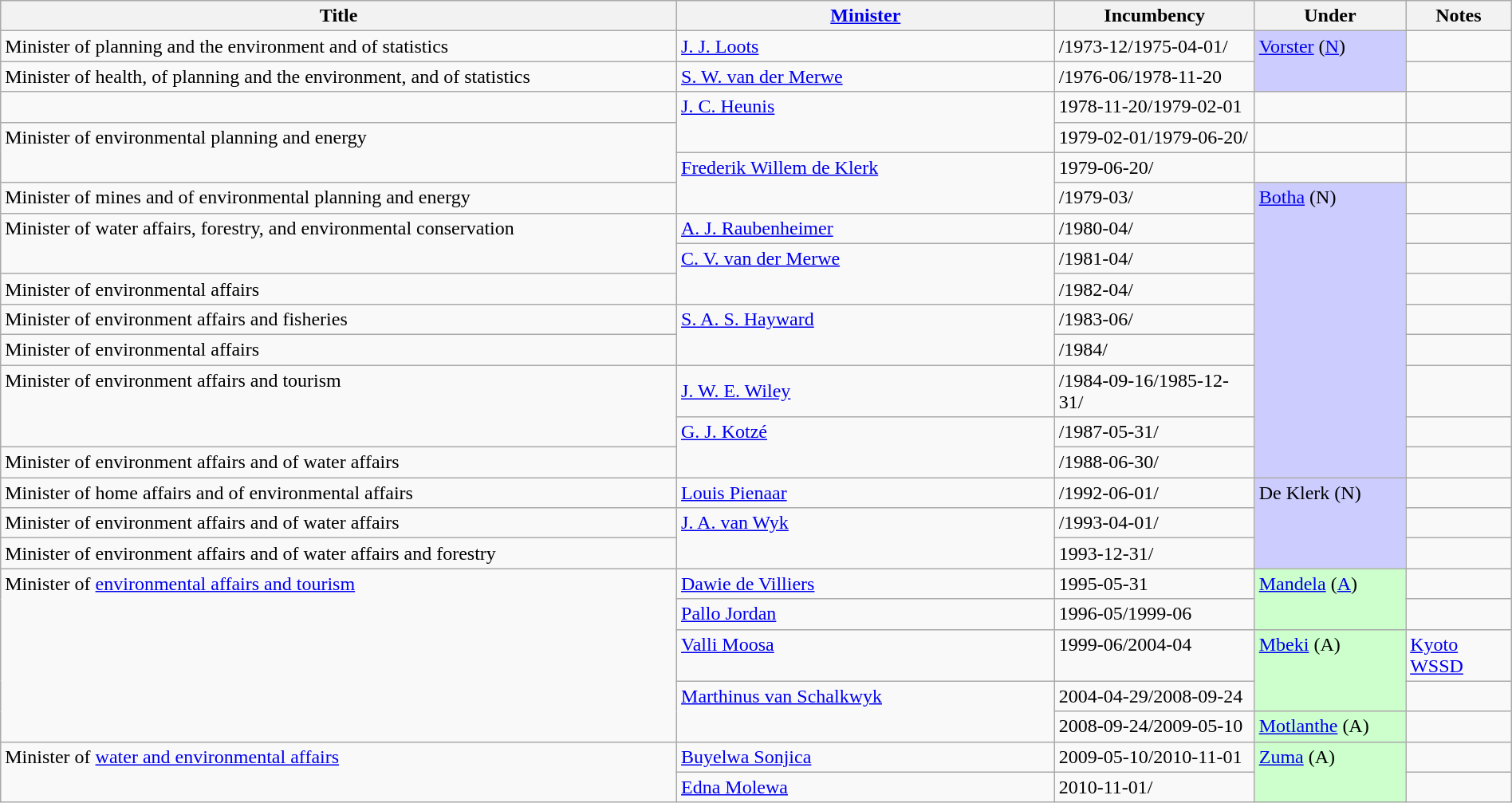<table class="wikitable" style="width:100%;">
<tr>
<th>Title</th>
<th style="width:25%;"><a href='#'>Minister</a></th>
<th style="width:160px;">Incumbency</th>
<th style="width:10%;">Under</th>
<th style="width:7%;">Notes</th>
</tr>
<tr>
<td>Minister of planning and the environment and of statistics</td>
<td><a href='#'>J. J. Loots</a></td>
<td>/1973-12/1975-04-01/</td>
<td rowspan="2"  style="background:#ccf; vertical-align:top;"><a href='#'>Vorster</a> (<a href='#'>N</a>)</td>
<td></td>
</tr>
<tr>
<td>Minister of health, of planning and the environment, and of statistics</td>
<td><a href='#'>S. W. van der Merwe</a></td>
<td>/1976-06/1978-11-20</td>
<td></td>
</tr>
<tr>
<td></td>
<td rowspan="2" style="vertical-align:top;"><a href='#'>J. C. Heunis</a></td>
<td>1978-11-20/1979-02-01</td>
<td></td>
<td></td>
</tr>
<tr>
<td rowspan="2" style="vertical-align:top;">Minister of environmental planning and energy</td>
<td>1979-02-01/1979-06-20/</td>
<td></td>
<td></td>
</tr>
<tr>
<td rowspan="2" style="vertical-align:top;"><a href='#'>Frederik Willem de Klerk</a></td>
<td>1979-06-20/</td>
<td></td>
<td></td>
</tr>
<tr>
<td>Minister of mines and of environmental planning and energy</td>
<td>/1979-03/</td>
<td rowspan="9"  style="background:#ccf; vertical-align:top;"><a href='#'>Botha</a> (N)</td>
<td></td>
</tr>
<tr>
<td rowspan="2" style="vertical-align:top;">Minister of water affairs, forestry, and environmental conservation</td>
<td><a href='#'>A. J. Raubenheimer</a></td>
<td>/1980-04/</td>
<td></td>
</tr>
<tr>
<td rowspan="2" style="vertical-align:top;"><a href='#'>C. V. van der Merwe</a></td>
<td>/1981-04/</td>
<td></td>
</tr>
<tr>
<td>Minister of environmental affairs</td>
<td>/1982-04/</td>
<td></td>
</tr>
<tr>
<td>Minister of environment affairs and fisheries</td>
<td rowspan="2" style="vertical-align:top;"><a href='#'>S. A. S. Hayward</a></td>
<td>/1983-06/</td>
<td></td>
</tr>
<tr>
<td>Minister of environmental affairs</td>
<td>/1984/</td>
<td></td>
</tr>
<tr>
<td rowspan="2" style="vertical-align:top;">Minister of environment affairs and tourism</td>
<td><a href='#'>J. W. E. Wiley</a></td>
<td>/1984-09-16/1985-12-31/</td>
<td></td>
</tr>
<tr>
<td rowspan="2" style="vertical-align:top;"><a href='#'>G. J. Kotzé</a></td>
<td>/1987-05-31/</td>
<td></td>
</tr>
<tr>
<td>Minister of environment affairs and of water affairs</td>
<td>/1988-06-30/</td>
<td></td>
</tr>
<tr>
<td>Minister of home affairs and of environmental affairs</td>
<td><a href='#'>Louis Pienaar</a></td>
<td>/1992-06-01/</td>
<td rowspan="3"  style="background:#ccf; vertical-align:top;">De Klerk (N)</td>
<td><br></td>
</tr>
<tr>
<td>Minister of environment affairs and of water affairs</td>
<td rowspan="2" style="vertical-align:top;"><a href='#'>J. A. van Wyk</a></td>
<td>/1993-04-01/</td>
<td></td>
</tr>
<tr>
<td>Minister of environment affairs and of water affairs and forestry</td>
<td>1993-12-31/</td>
<td></td>
</tr>
<tr>
<td rowspan="5" style="vertical-align:top;">Minister of <a href='#'>environmental affairs and tourism</a></td>
<td><a href='#'>Dawie de Villiers</a></td>
<td>1995-05-31</td>
<td rowspan="2"  style="background:#cfc; vertical-align:top;"><a href='#'>Mandela</a> (<a href='#'>A</a>)</td>
<td></td>
</tr>
<tr>
<td><a href='#'>Pallo Jordan</a></td>
<td>1996-05/1999-06</td>
<td></td>
</tr>
<tr>
<td valign="top"><a href='#'>Valli Moosa</a></td>
<td valign="top">1999-06/2004-04</td>
<td rowspan="2"  style="background:#cfc; vertical-align:top;"><a href='#'>Mbeki</a> (A)</td>
<td><a href='#'>Kyoto</a> <a href='#'>WSSD</a></td>
</tr>
<tr>
<td rowspan="2" style="vertical-align:top;"><a href='#'>Marthinus van Schalkwyk</a></td>
<td>2004-04-29/2008-09-24</td>
<td></td>
</tr>
<tr>
<td>2008-09-24/2009-05-10</td>
<td style="background:#cfc;"><a href='#'>Motlanthe</a> (A)</td>
<td></td>
</tr>
<tr>
<td rowspan="2" style="vertical-align:top;">Minister of <a href='#'>water and environmental affairs</a></td>
<td><a href='#'>Buyelwa Sonjica</a></td>
<td>2009-05-10/2010-11-01</td>
<td rowspan="2" style="background:#cfc; vertical-align:top;"><a href='#'>Zuma</a> (A)</td>
<td></td>
</tr>
<tr>
<td><a href='#'>Edna Molewa</a></td>
<td>2010-11-01/</td>
<td></td>
</tr>
</table>
